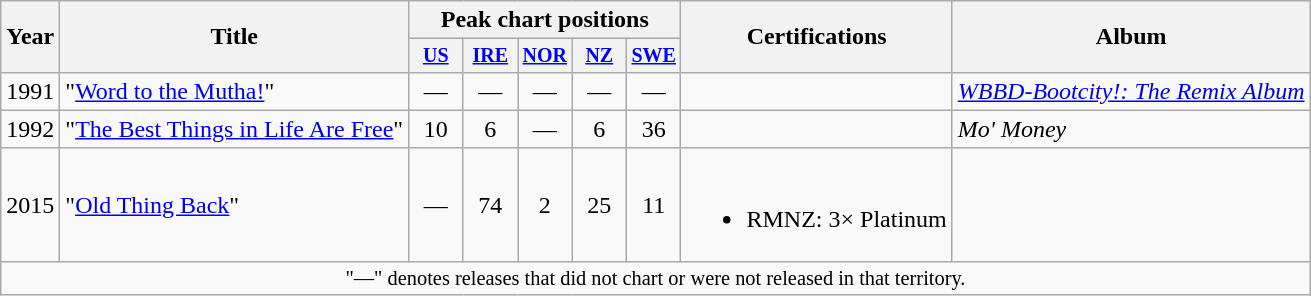<table class="wikitable">
<tr>
<th rowspan="2">Year</th>
<th rowspan="2">Title</th>
<th colspan="5">Peak chart positions</th>
<th rowspan="2">Certifications</th>
<th rowspan="2">Album</th>
</tr>
<tr style="font-size:smaller;">
<th width="30"><a href='#'>US</a><br></th>
<th width="30"><a href='#'>IRE</a><br></th>
<th width="30"><a href='#'>NOR</a><br></th>
<th width="30"><a href='#'>NZ</a><br></th>
<th width="30"><a href='#'>SWE</a><br></th>
</tr>
<tr>
<td>1991</td>
<td>"<a href='#'>Word to the Mutha!</a>"<br></td>
<td align="center">—</td>
<td align="center">—</td>
<td align="center">—</td>
<td align="center">—</td>
<td align="center">—</td>
<td></td>
<td><em><a href='#'>WBBD-Bootcity!: The Remix Album</a></em></td>
</tr>
<tr>
<td>1992</td>
<td>"<a href='#'>The Best Things in Life Are Free</a>"<br></td>
<td align="center">10</td>
<td align="center">6</td>
<td align="center">—</td>
<td align="center">6</td>
<td align="center">36</td>
<td></td>
<td><em>Mo' Money</em></td>
</tr>
<tr>
<td>2015</td>
<td>"<a href='#'>Old Thing Back</a>"<br></td>
<td align="center">—</td>
<td align="center">74</td>
<td align="center">2</td>
<td align="center">25</td>
<td align="center">11</td>
<td><br><ul><li>RMNZ: 3× Platinum</li></ul></td>
<td></td>
</tr>
<tr>
<td colspan="9" style="text-align:center; font-size:85%">"—" denotes releases that did not chart or were not released in that territory.</td>
</tr>
</table>
